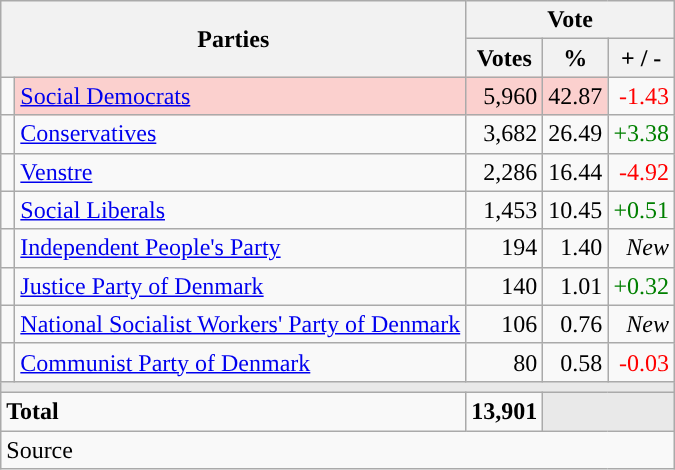<table class="wikitable" style="text-align:right;">
<tr>
<th style="text-align:centre;" rowspan="2" colspan="2" width="225">Parties</th>
<th colspan="3">Vote</th>
</tr>
<tr>
<th width="15">Votes</th>
<th width="15">%</th>
<th width="15">+ / -</th>
</tr>
<tr>
<td width="2" style="color:inherit;background:"></td>
<td bgcolor=#fbd0ce  align="left"><a href='#'>Social Democrats</a></td>
<td bgcolor=#fbd0ce>5,960</td>
<td bgcolor=#fbd0ce>42.87</td>
<td style=color:red;>-1.43</td>
</tr>
<tr>
<td width="2" style="color:inherit;background:"></td>
<td align="left"><a href='#'>Conservatives</a></td>
<td>3,682</td>
<td>26.49</td>
<td style=color:green;>+3.38</td>
</tr>
<tr>
<td width="2" style="color:inherit;background:"></td>
<td align="left"><a href='#'>Venstre</a></td>
<td>2,286</td>
<td>16.44</td>
<td style=color:red;>-4.92</td>
</tr>
<tr>
<td width="2" style="color:inherit;background:"></td>
<td align="left"><a href='#'>Social Liberals</a></td>
<td>1,453</td>
<td>10.45</td>
<td style=color:green;>+0.51</td>
</tr>
<tr>
<td width="2" style="color:inherit;background:"></td>
<td align="left"><a href='#'>Independent People's Party</a></td>
<td>194</td>
<td>1.40</td>
<td><em>New</em></td>
</tr>
<tr>
<td width="2" style="color:inherit;background:"></td>
<td align="left"><a href='#'>Justice Party of Denmark</a></td>
<td>140</td>
<td>1.01</td>
<td style=color:green;>+0.32</td>
</tr>
<tr>
<td width="2" style="color:inherit;background:"></td>
<td align="left"><a href='#'>National Socialist Workers' Party of Denmark</a></td>
<td>106</td>
<td>0.76</td>
<td><em>New</em></td>
</tr>
<tr>
<td width="2" style="color:inherit;background:"></td>
<td align="left"><a href='#'>Communist Party of Denmark</a></td>
<td>80</td>
<td>0.58</td>
<td style=color:red;>-0.03</td>
</tr>
<tr>
<td colspan="7" bgcolor="#E9E9E9"></td>
</tr>
<tr>
<td align="left" colspan="2"><strong>Total</strong></td>
<td><strong>13,901</strong></td>
<td bgcolor="#E9E9E9" colspan="2"></td>
</tr>
<tr>
<td align="left" colspan="6">Source</td>
</tr>
</table>
